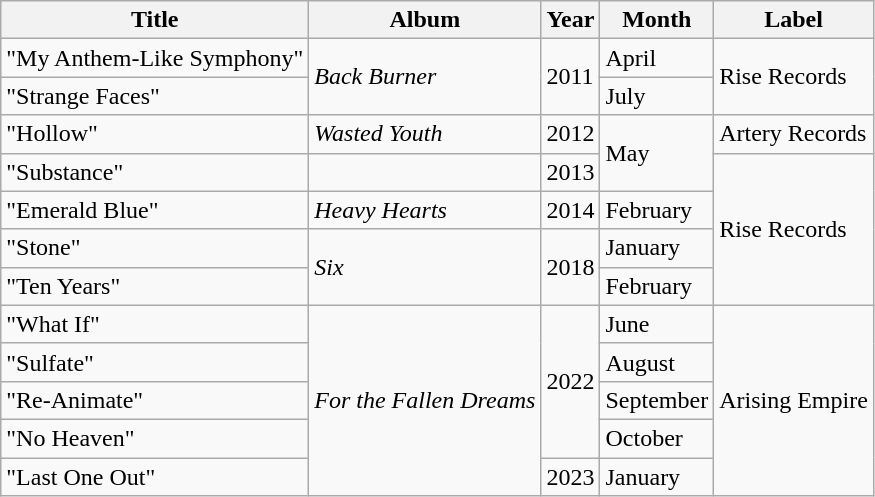<table class="wikitable">
<tr>
<th>Title</th>
<th>Album</th>
<th>Year</th>
<th>Month</th>
<th>Label</th>
</tr>
<tr>
<td>"My Anthem-Like Symphony"</td>
<td rowspan="2"><em>Back Burner</em></td>
<td rowspan="2">2011</td>
<td>April</td>
<td rowspan="2">Rise Records</td>
</tr>
<tr>
<td>"Strange Faces"</td>
<td>July</td>
</tr>
<tr>
<td>"Hollow"</td>
<td><em>Wasted Youth</em></td>
<td>2012</td>
<td rowspan="2">May</td>
<td>Artery Records</td>
</tr>
<tr>
<td>"Substance"</td>
<td></td>
<td>2013</td>
<td rowspan="4">Rise Records</td>
</tr>
<tr>
<td>"Emerald Blue"</td>
<td><em>Heavy Hearts</em></td>
<td>2014</td>
<td>February</td>
</tr>
<tr>
<td>"Stone"</td>
<td rowspan="2"><em>Six</em></td>
<td rowspan="2">2018</td>
<td>January</td>
</tr>
<tr>
<td>"Ten Years"</td>
<td>February</td>
</tr>
<tr>
<td>"What If"</td>
<td rowspan="5"><em>For the Fallen Dreams</em></td>
<td rowspan="4">2022</td>
<td>June</td>
<td rowspan="5">Arising Empire</td>
</tr>
<tr>
<td>"Sulfate"</td>
<td>August</td>
</tr>
<tr>
<td>"Re-Animate"</td>
<td>September</td>
</tr>
<tr>
<td>"No Heaven"</td>
<td>October</td>
</tr>
<tr>
<td>"Last One Out"</td>
<td>2023</td>
<td>January</td>
</tr>
</table>
